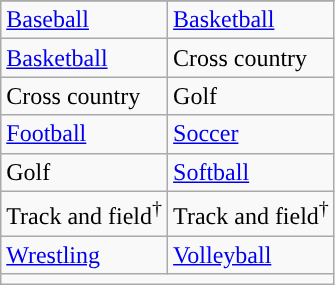<table class="wikitable">
<tr>
</tr>
<tr>
<td><a href='#'>Baseball</a></td>
<td><a href='#'>Basketball</a></td>
</tr>
<tr>
<td><a href='#'>Basketball</a></td>
<td>Cross country</td>
</tr>
<tr>
<td>Cross country</td>
<td>Golf</td>
</tr>
<tr>
<td><a href='#'>Football</a></td>
<td><a href='#'>Soccer</a></td>
</tr>
<tr>
<td>Golf</td>
<td><a href='#'>Softball</a></td>
</tr>
<tr>
<td>Track and field<sup>†</sup></td>
<td>Track and field<sup>†</sup></td>
</tr>
<tr>
<td><a href='#'>Wrestling</a></td>
<td><a href='#'>Volleyball</a></td>
</tr>
<tr>
<td colspan="2"></td>
</tr>
</table>
